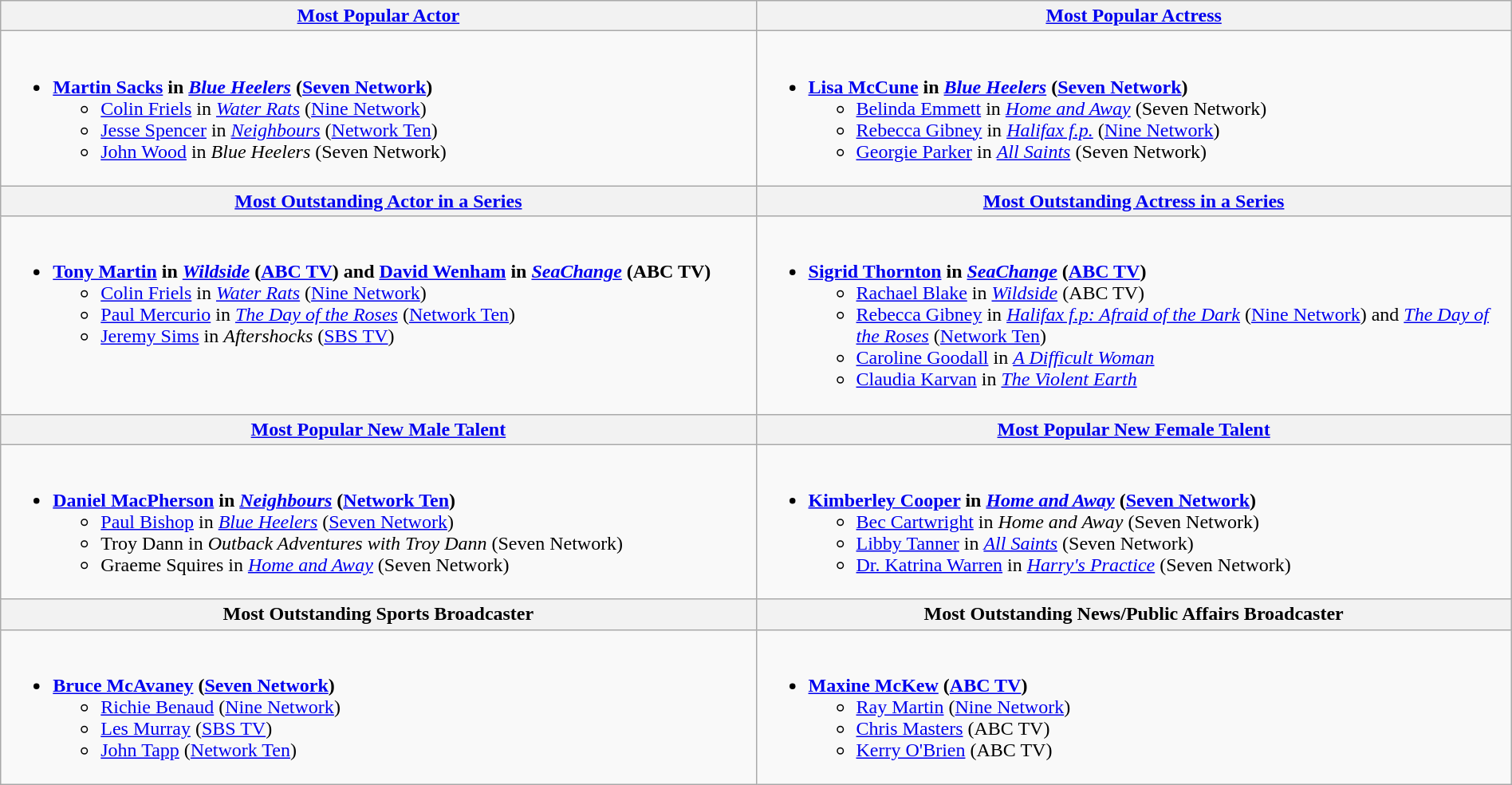<table class=wikitable width="100%">
<tr>
<th width="25%"><a href='#'>Most Popular Actor</a></th>
<th width="25%"><a href='#'>Most Popular Actress</a></th>
</tr>
<tr>
<td valign="top"><br><ul><li><strong><a href='#'>Martin Sacks</a> in <em><a href='#'>Blue Heelers</a></em> (<a href='#'>Seven Network</a>)</strong><ul><li><a href='#'>Colin Friels</a> in <em><a href='#'>Water Rats</a></em> (<a href='#'>Nine Network</a>)</li><li><a href='#'>Jesse Spencer</a> in <em><a href='#'>Neighbours</a></em> (<a href='#'>Network Ten</a>)</li><li><a href='#'>John Wood</a> in <em>Blue Heelers</em> (Seven Network)</li></ul></li></ul></td>
<td valign="top"><br><ul><li><strong><a href='#'>Lisa McCune</a> in <em><a href='#'>Blue Heelers</a></em> (<a href='#'>Seven Network</a>)</strong><ul><li><a href='#'>Belinda Emmett</a> in <em><a href='#'>Home and Away</a></em> (Seven Network)</li><li><a href='#'>Rebecca Gibney</a> in <em><a href='#'>Halifax f.p.</a></em> (<a href='#'>Nine Network</a>)</li><li><a href='#'>Georgie Parker</a> in <em><a href='#'>All Saints</a></em> (Seven Network)</li></ul></li></ul></td>
</tr>
<tr>
<th width="50%"><a href='#'>Most Outstanding Actor in a Series</a></th>
<th width="50%"><a href='#'>Most Outstanding Actress in a Series</a></th>
</tr>
<tr>
<td valign="top"><br><ul><li><strong><a href='#'>Tony Martin</a> in <em><a href='#'>Wildside</a></em> (<a href='#'>ABC TV</a>) and <a href='#'>David Wenham</a> in <em><a href='#'>SeaChange</a></em> (ABC TV)</strong><ul><li><a href='#'>Colin Friels</a> in <em><a href='#'>Water Rats</a></em> (<a href='#'>Nine Network</a>)</li><li><a href='#'>Paul Mercurio</a> in <em><a href='#'>The Day of the Roses</a></em> (<a href='#'>Network Ten</a>)</li><li><a href='#'>Jeremy Sims</a> in <em>Aftershocks</em> (<a href='#'>SBS TV</a>)</li></ul></li></ul></td>
<td valign="top"><br><ul><li><strong><a href='#'>Sigrid Thornton</a> in <em><a href='#'>SeaChange</a></em> (<a href='#'>ABC TV</a>)</strong><ul><li><a href='#'>Rachael Blake</a> in <em><a href='#'>Wildside</a></em> (ABC TV)</li><li><a href='#'>Rebecca Gibney</a> in <em><a href='#'>Halifax f.p: Afraid of the Dark</a></em> (<a href='#'>Nine Network</a>) and <em><a href='#'>The Day of the Roses</a></em> (<a href='#'>Network Ten</a>)</li><li><a href='#'>Caroline Goodall</a> in <em><a href='#'>A Difficult Woman</a></em></li><li><a href='#'>Claudia Karvan</a> in <em><a href='#'>The Violent Earth</a></em></li></ul></li></ul></td>
</tr>
<tr>
<th width="50%"><a href='#'>Most Popular New Male Talent</a></th>
<th width="50%"><a href='#'>Most Popular New Female Talent</a></th>
</tr>
<tr>
<td valign="top"><br><ul><li><strong><a href='#'>Daniel MacPherson</a> in <em><a href='#'>Neighbours</a></em> (<a href='#'>Network Ten</a>)</strong><ul><li><a href='#'>Paul Bishop</a> in <em><a href='#'>Blue Heelers</a></em> (<a href='#'>Seven Network</a>)</li><li>Troy Dann in <em>Outback Adventures with Troy Dann</em> (Seven Network)</li><li>Graeme Squires in <em><a href='#'>Home and Away</a></em> (Seven Network)</li></ul></li></ul></td>
<td valign="top"><br><ul><li><strong><a href='#'>Kimberley Cooper</a> in <em><a href='#'>Home and Away</a></em> (<a href='#'>Seven Network</a>)</strong><ul><li><a href='#'>Bec Cartwright</a> in <em>Home and Away</em> (Seven Network)</li><li><a href='#'>Libby Tanner</a> in <em><a href='#'>All Saints</a></em> (Seven Network)</li><li><a href='#'>Dr. Katrina Warren</a> in <em><a href='#'>Harry's Practice</a></em> (Seven Network)</li></ul></li></ul></td>
</tr>
<tr>
<th width="50%">Most Outstanding Sports Broadcaster</th>
<th width="50%">Most Outstanding News/Public Affairs Broadcaster</th>
</tr>
<tr>
<td valign="top"><br><ul><li><strong><a href='#'>Bruce McAvaney</a> (<a href='#'>Seven Network</a>)</strong><ul><li><a href='#'>Richie Benaud</a> (<a href='#'>Nine Network</a>)</li><li><a href='#'>Les Murray</a> (<a href='#'>SBS TV</a>)</li><li><a href='#'>John Tapp</a> (<a href='#'>Network Ten</a>)</li></ul></li></ul></td>
<td valign="top"><br><ul><li><strong><a href='#'>Maxine McKew</a> (<a href='#'>ABC TV</a>)</strong><ul><li><a href='#'>Ray Martin</a> (<a href='#'>Nine Network</a>)</li><li><a href='#'>Chris Masters</a> (ABC TV)</li><li><a href='#'>Kerry O'Brien</a> (ABC TV)</li></ul></li></ul></td>
</tr>
</table>
